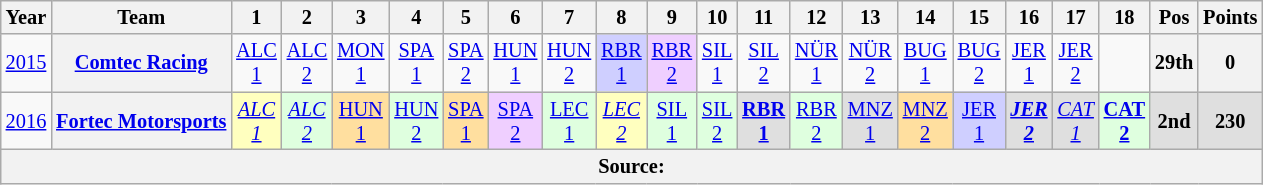<table class="wikitable" style="text-align:center; font-size:85%">
<tr>
<th>Year</th>
<th>Team</th>
<th>1</th>
<th>2</th>
<th>3</th>
<th>4</th>
<th>5</th>
<th>6</th>
<th>7</th>
<th>8</th>
<th>9</th>
<th>10</th>
<th>11</th>
<th>12</th>
<th>13</th>
<th>14</th>
<th>15</th>
<th>16</th>
<th>17</th>
<th>18</th>
<th>Pos</th>
<th>Points</th>
</tr>
<tr>
<td><a href='#'>2015</a></td>
<th nowrap><a href='#'>Comtec Racing</a></th>
<td><a href='#'>ALC<br>1</a></td>
<td><a href='#'>ALC<br>2</a></td>
<td><a href='#'>MON<br>1</a></td>
<td><a href='#'>SPA<br>1</a></td>
<td><a href='#'>SPA<br>2</a></td>
<td><a href='#'>HUN<br>1</a></td>
<td><a href='#'>HUN<br>2</a></td>
<td style="background:#CFCFFF;"><a href='#'>RBR<br>1</a><br></td>
<td style="background:#EFCFFF;"><a href='#'>RBR<br>2</a><br></td>
<td><a href='#'>SIL<br>1</a></td>
<td><a href='#'>SIL<br>2</a></td>
<td><a href='#'>NÜR<br>1</a></td>
<td><a href='#'>NÜR<br>2</a></td>
<td><a href='#'>BUG<br>1</a></td>
<td><a href='#'>BUG<br>2</a></td>
<td><a href='#'>JER<br>1</a></td>
<td><a href='#'>JER<br>2</a></td>
<td></td>
<th>29th</th>
<th>0</th>
</tr>
<tr>
<td><a href='#'>2016</a></td>
<th nowrap><a href='#'>Fortec Motorsports</a></th>
<td style="background:#FFFFBF;"><em><a href='#'>ALC<br>1</a></em><br></td>
<td style="background:#DFFFDF;"><em><a href='#'>ALC<br>2</a></em><br></td>
<td style="background:#FFDF9F;"><a href='#'>HUN<br>1</a><br></td>
<td style="background:#DFFFDF;"><a href='#'>HUN<br>2</a><br></td>
<td style="background:#FFDF9F;"><a href='#'>SPA<br>1</a><br></td>
<td style="background:#EFCFFF;"><a href='#'>SPA<br>2</a><br></td>
<td style="background:#DFFFDF;"><a href='#'>LEC<br>1</a><br></td>
<td style="background:#FFFFBF;"><em><a href='#'>LEC<br>2</a></em><br></td>
<td style="background:#DFFFDF;"><a href='#'>SIL<br>1</a><br></td>
<td style="background:#DFFFDF;"><a href='#'>SIL<br>2</a><br></td>
<td style="background:#DFDFDF;"><strong><a href='#'>RBR<br>1</a></strong><br></td>
<td style="background:#DFFFDF;"><a href='#'>RBR<br>2</a><br></td>
<td style="background:#DFDFDF;"><a href='#'>MNZ<br>1</a><br></td>
<td style="background:#FFDF9F;"><a href='#'>MNZ<br>2</a><br></td>
<td style="background:#CFCFFF;"><a href='#'>JER<br>1</a><br></td>
<td style="background:#DFDFDF;"><strong><em><a href='#'>JER<br>2</a></em></strong><br></td>
<td style="background:#DFDFDF;"><em><a href='#'>CAT<br>1</a></em><br></td>
<td style="background:#DFFFDF;"><strong><a href='#'>CAT<br>2</a></strong><br></td>
<th style="background:#DFDFDF;">2nd</th>
<th style="background:#DFDFDF;">230</th>
</tr>
<tr>
<th colspan="22">Source:</th>
</tr>
</table>
